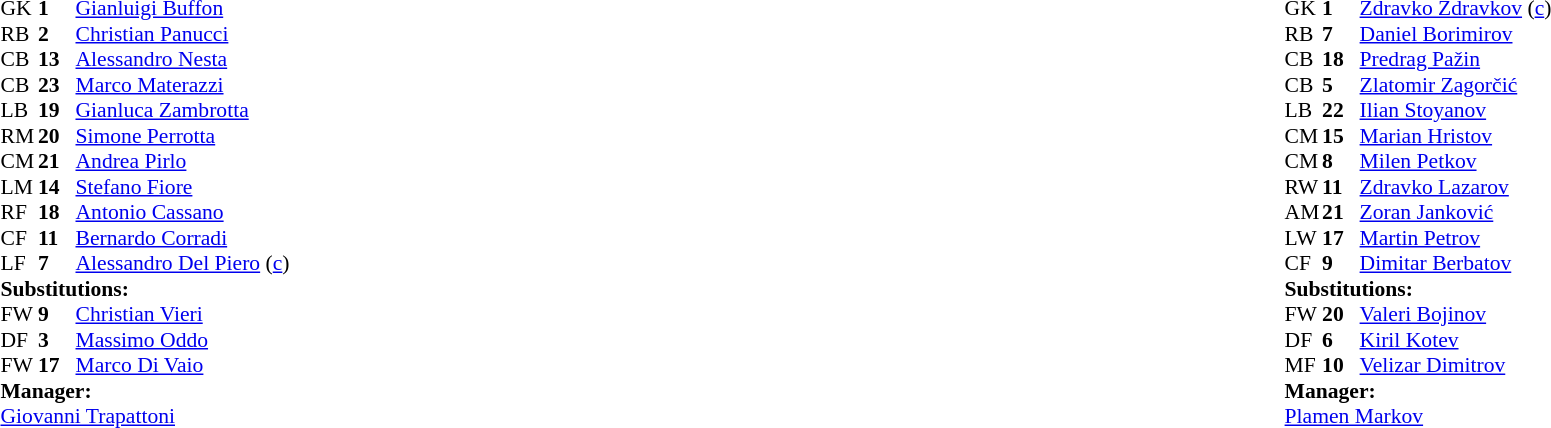<table style="width:100%;">
<tr>
<td style="vertical-align:top; width:40%;"><br><table style="font-size:90%" cellspacing="0" cellpadding="0">
<tr>
<th width="25"></th>
<th width="25"></th>
</tr>
<tr>
<td>GK</td>
<td><strong>1</strong></td>
<td><a href='#'>Gianluigi Buffon</a></td>
</tr>
<tr>
<td>RB</td>
<td><strong>2</strong></td>
<td><a href='#'>Christian Panucci</a></td>
</tr>
<tr>
<td>CB</td>
<td><strong>13</strong></td>
<td><a href='#'>Alessandro Nesta</a></td>
</tr>
<tr>
<td>CB</td>
<td><strong>23</strong></td>
<td><a href='#'>Marco Materazzi</a></td>
<td></td>
<td></td>
</tr>
<tr>
<td>LB</td>
<td><strong>19</strong></td>
<td><a href='#'>Gianluca Zambrotta</a></td>
</tr>
<tr>
<td>RM</td>
<td><strong>20</strong></td>
<td><a href='#'>Simone Perrotta</a></td>
<td></td>
<td></td>
</tr>
<tr>
<td>CM</td>
<td><strong>21</strong></td>
<td><a href='#'>Andrea Pirlo</a></td>
</tr>
<tr>
<td>LM</td>
<td><strong>14</strong></td>
<td><a href='#'>Stefano Fiore</a></td>
</tr>
<tr>
<td>RF</td>
<td><strong>18</strong></td>
<td><a href='#'>Antonio Cassano</a></td>
</tr>
<tr>
<td>CF</td>
<td><strong>11</strong></td>
<td><a href='#'>Bernardo Corradi</a></td>
<td></td>
<td></td>
</tr>
<tr>
<td>LF</td>
<td><strong>7</strong></td>
<td><a href='#'>Alessandro Del Piero</a> (<a href='#'>c</a>)</td>
</tr>
<tr>
<td colspan=3><strong>Substitutions:</strong></td>
</tr>
<tr>
<td>FW</td>
<td><strong>9</strong></td>
<td><a href='#'>Christian Vieri</a></td>
<td></td>
<td></td>
</tr>
<tr>
<td>DF</td>
<td><strong>3</strong></td>
<td><a href='#'>Massimo Oddo</a></td>
<td></td>
<td></td>
</tr>
<tr>
<td>FW</td>
<td><strong>17</strong></td>
<td><a href='#'>Marco Di Vaio</a></td>
<td></td>
<td></td>
</tr>
<tr>
<td colspan=3><strong>Manager:</strong></td>
</tr>
<tr>
<td colspan=3><a href='#'>Giovanni Trapattoni</a></td>
</tr>
</table>
</td>
<td valign="top"></td>
<td style="vertical-align:top; width:50%;"><br><table style="font-size:90%; margin:auto;" cellspacing="0" cellpadding="0">
<tr>
<th width=25></th>
<th width=25></th>
</tr>
<tr>
<td>GK</td>
<td><strong>1</strong></td>
<td><a href='#'>Zdravko Zdravkov</a> (<a href='#'>c</a>)</td>
</tr>
<tr>
<td>RB</td>
<td><strong>7</strong></td>
<td><a href='#'>Daniel Borimirov</a></td>
</tr>
<tr>
<td>CB</td>
<td><strong>18</strong></td>
<td><a href='#'>Predrag Pažin</a></td>
<td></td>
<td></td>
</tr>
<tr>
<td>CB</td>
<td><strong>5</strong></td>
<td><a href='#'>Zlatomir Zagorčić</a></td>
</tr>
<tr>
<td>LB</td>
<td><strong>22</strong></td>
<td><a href='#'>Ilian Stoyanov</a></td>
<td></td>
</tr>
<tr>
<td>CM</td>
<td><strong>15</strong></td>
<td><a href='#'>Marian Hristov</a></td>
<td></td>
<td></td>
</tr>
<tr>
<td>CM</td>
<td><strong>8</strong></td>
<td><a href='#'>Milen Petkov</a></td>
</tr>
<tr>
<td>RW</td>
<td><strong>11</strong></td>
<td><a href='#'>Zdravko Lazarov</a></td>
<td></td>
</tr>
<tr>
<td>AM</td>
<td><strong>21</strong></td>
<td><a href='#'>Zoran Janković</a></td>
<td></td>
<td></td>
</tr>
<tr>
<td>LW</td>
<td><strong>17</strong></td>
<td><a href='#'>Martin Petrov</a></td>
<td></td>
</tr>
<tr>
<td>CF</td>
<td><strong>9</strong></td>
<td><a href='#'>Dimitar Berbatov</a></td>
</tr>
<tr>
<td colspan=3><strong>Substitutions:</strong></td>
</tr>
<tr>
<td>FW</td>
<td><strong>20</strong></td>
<td><a href='#'>Valeri Bojinov</a></td>
<td></td>
<td></td>
</tr>
<tr>
<td>DF</td>
<td><strong>6</strong></td>
<td><a href='#'>Kiril Kotev</a></td>
<td></td>
<td></td>
</tr>
<tr>
<td>MF</td>
<td><strong>10</strong></td>
<td><a href='#'>Velizar Dimitrov</a></td>
<td></td>
<td></td>
</tr>
<tr>
<td colspan=3><strong>Manager:</strong></td>
</tr>
<tr>
<td colspan=3><a href='#'>Plamen Markov</a></td>
</tr>
</table>
</td>
</tr>
</table>
